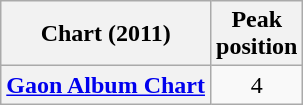<table class="wikitable plainrowheaders sortable" style="text-align:center;" border="1">
<tr>
<th scope="col">Chart (2011)</th>
<th scope="col">Peak<br>position</th>
</tr>
<tr>
<th scope="row"><a href='#'>Gaon Album Chart</a></th>
<td>4</td>
</tr>
</table>
